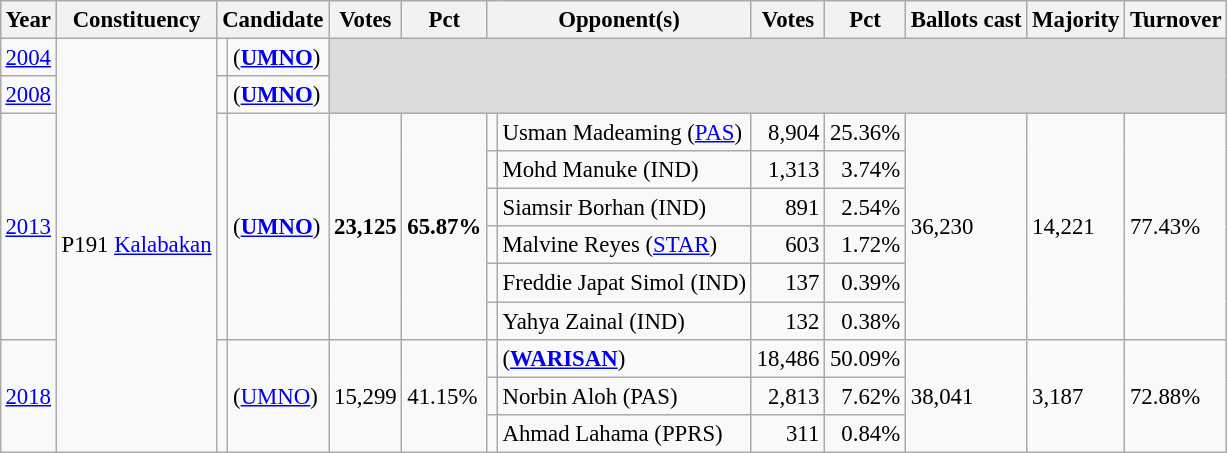<table class="wikitable" style="margin:0.5em ; font-size:95%">
<tr>
<th>Year</th>
<th>Constituency</th>
<th colspan=2>Candidate</th>
<th>Votes</th>
<th>Pct</th>
<th colspan=2>Opponent(s)</th>
<th>Votes</th>
<th>Pct</th>
<th>Ballots cast</th>
<th>Majority</th>
<th>Turnover</th>
</tr>
<tr>
<td><a href='#'>2004</a></td>
<td rowspan=11>P191 <a href='#'>Kalabakan</a></td>
<td></td>
<td> (<a href='#'><strong>UMNO</strong></a>)</td>
<td colspan=9 rowspan=2 bgcolor="dcdcdc"></td>
</tr>
<tr>
<td><a href='#'>2008</a></td>
<td></td>
<td> (<a href='#'><strong>UMNO</strong></a>)</td>
</tr>
<tr>
<td rowspan=6><a href='#'>2013</a></td>
<td rowspan=6 ></td>
<td rowspan=6> (<a href='#'><strong>UMNO</strong></a>)</td>
<td rowspan=6 align="right"><strong>23,125</strong></td>
<td rowspan=6><strong>65.87%</strong></td>
<td></td>
<td>Usman Madeaming (<a href='#'>PAS</a>)</td>
<td align="right">8,904</td>
<td>25.36%</td>
<td rowspan=6>36,230</td>
<td rowspan=6>14,221</td>
<td rowspan=6>77.43%</td>
</tr>
<tr>
<td></td>
<td>Mohd Manuke (IND)</td>
<td align=right>1,313</td>
<td align=right>3.74%</td>
</tr>
<tr>
<td></td>
<td>Siamsir Borhan (IND)</td>
<td align=right>891</td>
<td align=right>2.54%</td>
</tr>
<tr>
<td></td>
<td>Malvine Reyes (<a href='#'>STAR</a>)</td>
<td align=right>603</td>
<td align=right>1.72%</td>
</tr>
<tr>
<td></td>
<td>Freddie Japat Simol (IND)</td>
<td align=right>137</td>
<td align=right>0.39%</td>
</tr>
<tr>
<td></td>
<td>Yahya Zainal (IND)</td>
<td align=right>132</td>
<td align=right>0.38%</td>
</tr>
<tr>
<td rowspan=3><a href='#'>2018</a></td>
<td rowspan=3 ></td>
<td rowspan=3> (<a href='#'>UMNO</a>)</td>
<td rowspan=3 align="right">15,299</td>
<td rowspan=3>41.15%</td>
<td></td>
<td> (<a href='#'><strong>WARISAN</strong></a>)</td>
<td align="right">18,486</td>
<td>50.09%</td>
<td rowspan=3>38,041</td>
<td rowspan=3>3,187</td>
<td rowspan=3>72.88%</td>
</tr>
<tr>
<td></td>
<td>Norbin Aloh (PAS)</td>
<td align=right>2,813</td>
<td align=right>7.62%</td>
</tr>
<tr>
<td bgcolor=></td>
<td>Ahmad Lahama (PPRS)</td>
<td align=right>311</td>
<td align=right>0.84%</td>
</tr>
</table>
